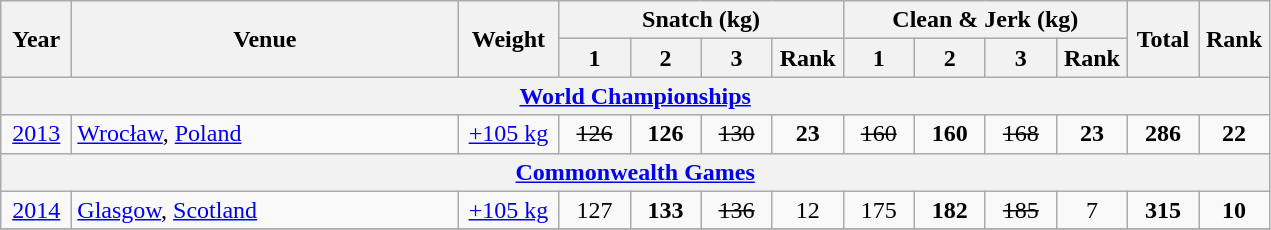<table class = "wikitable" style="text-align:center;">
<tr>
<th rowspan=2 width=40>Year</th>
<th rowspan=2 width=250>Venue</th>
<th rowspan=2 width=60>Weight</th>
<th colspan=4>Snatch (kg)</th>
<th colspan=4>Clean & Jerk (kg)</th>
<th rowspan=2 width=40>Total</th>
<th rowspan=2 width=40>Rank</th>
</tr>
<tr>
<th width=40>1</th>
<th width=40>2</th>
<th width=40>3</th>
<th width=40>Rank</th>
<th width=40>1</th>
<th width=40>2</th>
<th width=40>3</th>
<th width=40>Rank</th>
</tr>
<tr>
<th colspan=13><a href='#'>World Championships</a></th>
</tr>
<tr>
<td><a href='#'>2013</a></td>
<td align=left> <a href='#'>Wrocław</a>, <a href='#'>Poland</a></td>
<td><a href='#'>+105 kg</a></td>
<td><s>126</s></td>
<td><strong>126</strong></td>
<td><s>130</s></td>
<td><strong>23</strong></td>
<td><s>160</s></td>
<td><strong>160</strong></td>
<td><s>168</s></td>
<td><strong>23</strong></td>
<td><strong>286</strong></td>
<td><strong>22</strong></td>
</tr>
<tr>
<th colspan=13><a href='#'>Commonwealth Games</a></th>
</tr>
<tr>
<td><a href='#'>2014</a></td>
<td align=left> <a href='#'>Glasgow</a>, <a href='#'>Scotland</a></td>
<td><a href='#'>+105 kg</a></td>
<td>127</td>
<td><strong>133</strong></td>
<td><s>136</s></td>
<td>12</td>
<td>175</td>
<td><strong>182</strong></td>
<td><s>185</s></td>
<td>7</td>
<td><strong>315</strong></td>
<td><strong>10</strong></td>
</tr>
<tr>
</tr>
</table>
